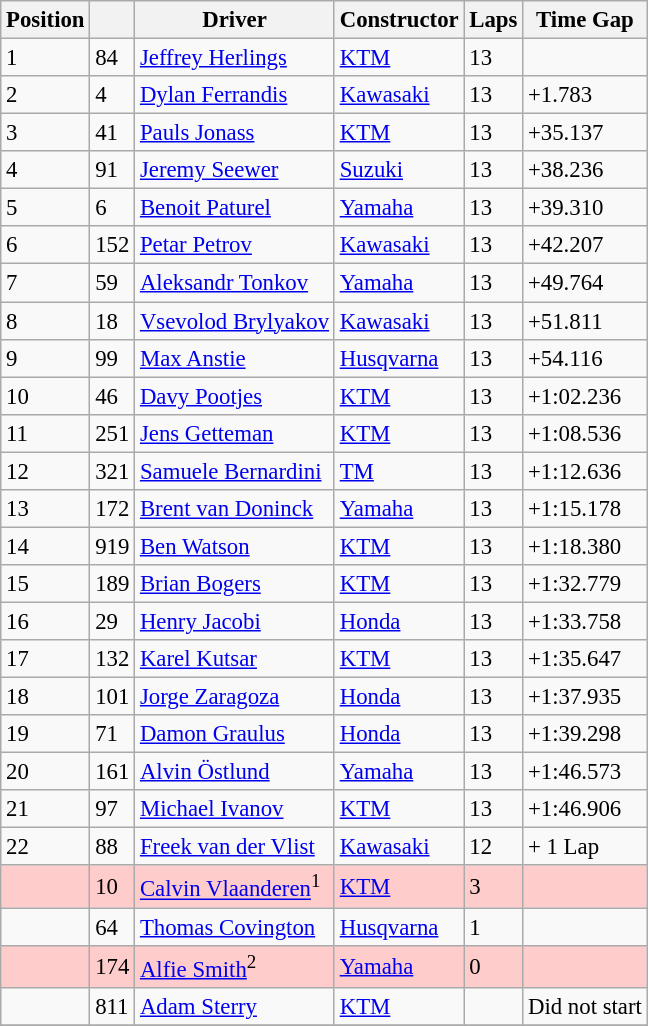<table class="wikitable" style="font-size:95%;">
<tr>
<th>Position</th>
<th></th>
<th>Driver</th>
<th>Constructor</th>
<th>Laps</th>
<th>Time Gap</th>
</tr>
<tr>
<td>1</td>
<td>84</td>
<td> <a href='#'>Jeffrey Herlings</a></td>
<td><a href='#'>KTM</a></td>
<td>13</td>
<td></td>
</tr>
<tr>
<td>2</td>
<td>4</td>
<td> <a href='#'>Dylan Ferrandis</a></td>
<td><a href='#'>Kawasaki</a></td>
<td>13</td>
<td>+1.783</td>
</tr>
<tr>
<td>3</td>
<td>41</td>
<td> <a href='#'>Pauls Jonass</a></td>
<td><a href='#'>KTM</a></td>
<td>13</td>
<td>+35.137</td>
</tr>
<tr>
<td>4</td>
<td>91</td>
<td> <a href='#'>Jeremy Seewer</a></td>
<td><a href='#'>Suzuki</a></td>
<td>13</td>
<td>+38.236</td>
</tr>
<tr>
<td>5</td>
<td>6</td>
<td> <a href='#'>Benoit Paturel</a></td>
<td><a href='#'>Yamaha</a></td>
<td>13</td>
<td>+39.310</td>
</tr>
<tr>
<td>6</td>
<td>152</td>
<td> <a href='#'>Petar Petrov</a></td>
<td><a href='#'>Kawasaki</a></td>
<td>13</td>
<td>+42.207</td>
</tr>
<tr>
<td>7</td>
<td>59</td>
<td> <a href='#'>Aleksandr Tonkov</a></td>
<td><a href='#'>Yamaha</a></td>
<td>13</td>
<td>+49.764</td>
</tr>
<tr>
<td>8</td>
<td>18</td>
<td> <a href='#'>Vsevolod Brylyakov</a></td>
<td><a href='#'>Kawasaki</a></td>
<td>13</td>
<td>+51.811</td>
</tr>
<tr>
<td>9</td>
<td>99</td>
<td> <a href='#'>Max Anstie</a></td>
<td><a href='#'>Husqvarna</a></td>
<td>13</td>
<td>+54.116</td>
</tr>
<tr>
<td>10</td>
<td>46</td>
<td> <a href='#'>Davy Pootjes</a></td>
<td><a href='#'>KTM</a></td>
<td>13</td>
<td>+1:02.236</td>
</tr>
<tr>
<td>11</td>
<td>251</td>
<td> <a href='#'>Jens Getteman</a></td>
<td><a href='#'>KTM</a></td>
<td>13</td>
<td>+1:08.536</td>
</tr>
<tr>
<td>12</td>
<td>321</td>
<td> <a href='#'>Samuele Bernardini</a></td>
<td><a href='#'>TM</a></td>
<td>13</td>
<td>+1:12.636</td>
</tr>
<tr>
<td>13</td>
<td>172</td>
<td> <a href='#'>Brent van Doninck</a></td>
<td><a href='#'>Yamaha</a></td>
<td>13</td>
<td>+1:15.178</td>
</tr>
<tr>
<td>14</td>
<td>919</td>
<td> <a href='#'>Ben Watson</a></td>
<td><a href='#'>KTM</a></td>
<td>13</td>
<td>+1:18.380</td>
</tr>
<tr>
<td>15</td>
<td>189</td>
<td> <a href='#'>Brian Bogers</a></td>
<td><a href='#'>KTM</a></td>
<td>13</td>
<td>+1:32.779</td>
</tr>
<tr>
<td>16</td>
<td>29</td>
<td> <a href='#'>Henry Jacobi</a></td>
<td><a href='#'>Honda</a></td>
<td>13</td>
<td>+1:33.758</td>
</tr>
<tr>
<td>17</td>
<td>132</td>
<td> <a href='#'>Karel Kutsar</a></td>
<td><a href='#'>KTM</a></td>
<td>13</td>
<td>+1:35.647</td>
</tr>
<tr>
<td>18</td>
<td>101</td>
<td> <a href='#'>Jorge Zaragoza</a></td>
<td><a href='#'>Honda</a></td>
<td>13</td>
<td>+1:37.935</td>
</tr>
<tr>
<td>19</td>
<td>71</td>
<td> <a href='#'>Damon Graulus</a></td>
<td><a href='#'>Honda</a></td>
<td>13</td>
<td>+1:39.298</td>
</tr>
<tr>
<td>20</td>
<td>161</td>
<td> <a href='#'>Alvin Östlund</a></td>
<td><a href='#'>Yamaha</a></td>
<td>13</td>
<td>+1:46.573</td>
</tr>
<tr>
<td>21</td>
<td>97</td>
<td> <a href='#'>Michael Ivanov</a></td>
<td><a href='#'>KTM</a></td>
<td>13</td>
<td>+1:46.906</td>
</tr>
<tr>
<td>22</td>
<td>88</td>
<td> <a href='#'>Freek van der Vlist</a></td>
<td><a href='#'>Kawasaki</a></td>
<td>12</td>
<td>+ 1 Lap</td>
</tr>
<tr>
<td style="background:#ffcccc;"></td>
<td style="background:#ffcccc;">10</td>
<td style="background:#ffcccc;"> <a href='#'>Calvin Vlaanderen</a><sup>1</sup></td>
<td style="background:#ffcccc;"><a href='#'>KTM</a></td>
<td style="background:#ffcccc;">3</td>
<td style="background:#ffcccc;"></td>
</tr>
<tr>
<td></td>
<td>64</td>
<td> <a href='#'>Thomas Covington</a></td>
<td><a href='#'>Husqvarna</a></td>
<td>1</td>
<td></td>
</tr>
<tr>
<td style="background:#ffcccc;"></td>
<td style="background:#ffcccc;">174</td>
<td style="background:#ffcccc;"> <a href='#'>Alfie Smith</a><sup>2</sup></td>
<td style="background:#ffcccc;"><a href='#'>Yamaha</a></td>
<td style="background:#ffcccc;">0</td>
<td style="background:#ffcccc;"></td>
</tr>
<tr>
<td></td>
<td>811</td>
<td> <a href='#'>Adam Sterry</a></td>
<td><a href='#'>KTM</a></td>
<td></td>
<td>Did not start</td>
</tr>
<tr>
</tr>
</table>
